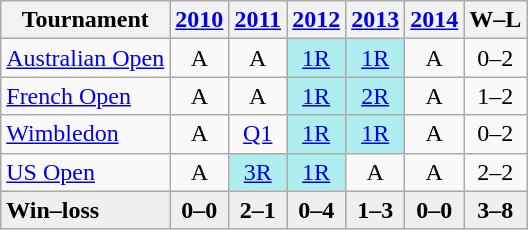<table class=wikitable style=text-align:center;>
<tr>
<th>Tournament</th>
<th><a href='#'>2010</a></th>
<th><a href='#'>2011</a></th>
<th><a href='#'>2012</a></th>
<th><a href='#'>2013</a></th>
<th><a href='#'>2014</a></th>
<th>W–L</th>
</tr>
<tr>
<td align=left><a href='#'>Australian Open</a></td>
<td>A</td>
<td>A</td>
<td bgcolor=#afeeee><a href='#'>1R</a></td>
<td bgcolor=#afeeee><a href='#'>1R</a></td>
<td>A</td>
<td>0–2</td>
</tr>
<tr>
<td align=left><a href='#'>French Open</a></td>
<td>A</td>
<td>A</td>
<td bgcolor=#afeeee><a href='#'>1R</a></td>
<td bgcolor=#afeeee><a href='#'>2R</a></td>
<td>A</td>
<td>1–2</td>
</tr>
<tr>
<td align=left><a href='#'>Wimbledon</a></td>
<td>A</td>
<td><a href='#'>Q1</a></td>
<td bgcolor=#afeeee><a href='#'>1R</a></td>
<td bgcolor=#afeeee><a href='#'>1R</a></td>
<td>A</td>
<td>0–2</td>
</tr>
<tr>
<td align=left><a href='#'>US Open</a></td>
<td>A</td>
<td bgcolor=#afeeee><a href='#'>3R</a></td>
<td bgcolor=#afeeee><a href='#'>1R</a></td>
<td>A</td>
<td>A</td>
<td>2–2</td>
</tr>
<tr style=background:#efefef;font-weight:bold>
<td style="text-align:left">Win–loss</td>
<td>0–0</td>
<td>2–1</td>
<td>0–4</td>
<td>1–3</td>
<td>0–0</td>
<td>3–8</td>
</tr>
</table>
